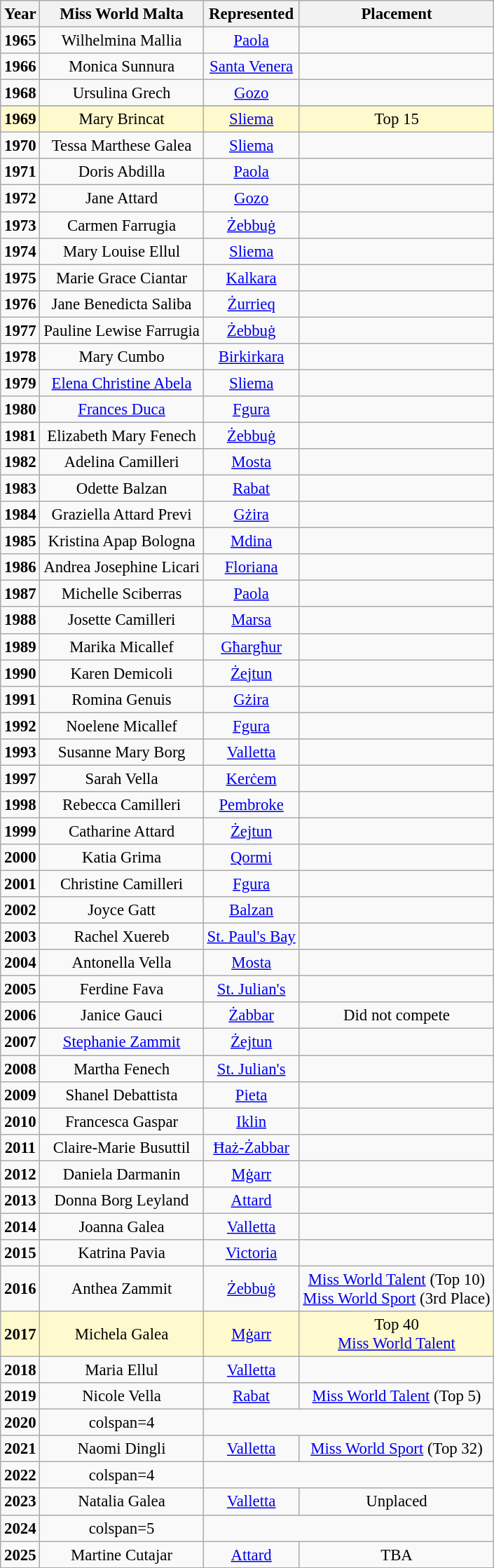<table class="wikitable sortable" style="font-size: 95%; text-align:center">
<tr>
<th>Year</th>
<th>Miss World Malta</th>
<th>Represented</th>
<th>Placement</th>
</tr>
<tr>
<td><strong>1965</strong></td>
<td>Wilhelmina Mallia</td>
<td><a href='#'>Paola</a></td>
<td></td>
</tr>
<tr>
<td><strong>1966</strong></td>
<td>Monica Sunnura</td>
<td><a href='#'>Santa Venera</a></td>
<td></td>
</tr>
<tr>
<td><strong>1968</strong></td>
<td>Ursulina Grech</td>
<td><a href='#'>Gozo</a></td>
<td></td>
</tr>
<tr>
</tr>
<tr style="background-color:#FFFACD;">
<td><strong>1969</strong></td>
<td>Mary Brincat</td>
<td><a href='#'>Sliema</a></td>
<td>Top 15</td>
</tr>
<tr>
<td><strong>1970</strong></td>
<td>Tessa Marthese Galea</td>
<td><a href='#'>Sliema</a></td>
<td></td>
</tr>
<tr>
<td><strong>1971</strong></td>
<td>Doris Abdilla</td>
<td><a href='#'>Paola</a></td>
<td></td>
</tr>
<tr>
<td><strong>1972</strong></td>
<td>Jane Attard</td>
<td><a href='#'>Gozo</a></td>
<td></td>
</tr>
<tr>
<td><strong>1973</strong></td>
<td>Carmen Farrugia</td>
<td><a href='#'>Żebbuġ</a></td>
<td></td>
</tr>
<tr>
<td><strong>1974</strong></td>
<td>Mary Louise Ellul</td>
<td><a href='#'>Sliema</a></td>
<td></td>
</tr>
<tr>
<td><strong>1975</strong></td>
<td>Marie Grace Ciantar</td>
<td><a href='#'>Kalkara</a></td>
<td></td>
</tr>
<tr>
<td><strong>1976</strong></td>
<td>Jane Benedicta Saliba</td>
<td><a href='#'>Żurrieq</a></td>
<td></td>
</tr>
<tr>
<td><strong>1977</strong></td>
<td>Pauline Lewise Farrugia</td>
<td><a href='#'>Żebbuġ</a></td>
<td></td>
</tr>
<tr>
<td><strong>1978</strong></td>
<td>Mary Cumbo</td>
<td><a href='#'>Birkirkara</a></td>
<td></td>
</tr>
<tr>
<td><strong>1979</strong></td>
<td><a href='#'>Elena Christine Abela</a></td>
<td><a href='#'>Sliema</a></td>
<td></td>
</tr>
<tr>
<td><strong>1980</strong></td>
<td><a href='#'>Frances Duca</a></td>
<td><a href='#'>Fgura</a></td>
<td></td>
</tr>
<tr>
<td><strong>1981</strong></td>
<td>Elizabeth Mary Fenech</td>
<td><a href='#'>Żebbuġ</a></td>
<td></td>
</tr>
<tr>
<td><strong>1982</strong></td>
<td>Adelina Camilleri</td>
<td><a href='#'>Mosta</a></td>
<td></td>
</tr>
<tr>
<td><strong>1983</strong></td>
<td>Odette Balzan</td>
<td><a href='#'>Rabat</a></td>
<td></td>
</tr>
<tr>
<td><strong>1984</strong></td>
<td>Graziella Attard Previ</td>
<td><a href='#'>Gżira</a></td>
<td></td>
</tr>
<tr>
<td><strong>1985</strong></td>
<td>Kristina Apap Bologna</td>
<td><a href='#'>Mdina</a></td>
<td></td>
</tr>
<tr>
<td><strong>1986</strong></td>
<td>Andrea Josephine Licari</td>
<td><a href='#'>Floriana</a></td>
<td></td>
</tr>
<tr>
<td><strong>1987</strong></td>
<td>Michelle Sciberras</td>
<td><a href='#'>Paola</a></td>
<td></td>
</tr>
<tr>
<td><strong>1988</strong></td>
<td>Josette Camilleri</td>
<td><a href='#'>Marsa</a></td>
<td></td>
</tr>
<tr>
<td><strong>1989</strong></td>
<td>Marika Micallef</td>
<td><a href='#'>Għargħur</a></td>
<td></td>
</tr>
<tr>
<td><strong>1990</strong></td>
<td>Karen Demicoli</td>
<td><a href='#'>Żejtun</a></td>
<td></td>
</tr>
<tr>
<td><strong>1991</strong></td>
<td>Romina Genuis</td>
<td><a href='#'>Gżira</a></td>
<td></td>
</tr>
<tr>
<td><strong>1992</strong></td>
<td>Noelene Micallef</td>
<td><a href='#'>Fgura</a></td>
<td></td>
</tr>
<tr>
<td><strong>1993</strong></td>
<td>Susanne Mary Borg</td>
<td><a href='#'>Valletta</a></td>
<td></td>
</tr>
<tr>
<td><strong>1997</strong></td>
<td>Sarah Vella</td>
<td><a href='#'>Kerċem</a></td>
<td></td>
</tr>
<tr>
<td><strong>1998</strong></td>
<td>Rebecca Camilleri</td>
<td><a href='#'>Pembroke</a></td>
<td></td>
</tr>
<tr>
<td><strong>1999</strong></td>
<td>Catharine Attard</td>
<td><a href='#'>Żejtun</a></td>
<td></td>
</tr>
<tr>
<td><strong>2000</strong></td>
<td>Katia Grima</td>
<td><a href='#'>Qormi</a></td>
<td></td>
</tr>
<tr>
<td><strong>2001</strong></td>
<td>Christine Camilleri</td>
<td><a href='#'>Fgura</a></td>
<td></td>
</tr>
<tr>
<td><strong>2002</strong></td>
<td>Joyce Gatt</td>
<td><a href='#'>Balzan</a></td>
<td></td>
</tr>
<tr>
<td><strong>2003</strong></td>
<td>Rachel Xuereb</td>
<td><a href='#'>St. Paul's Bay</a></td>
<td></td>
</tr>
<tr>
<td><strong>2004</strong></td>
<td>Antonella Vella</td>
<td><a href='#'>Mosta</a></td>
<td></td>
</tr>
<tr>
<td><strong>2005</strong></td>
<td>Ferdine Fava</td>
<td><a href='#'>St. Julian's</a></td>
<td></td>
</tr>
<tr>
<td><strong>2006</strong></td>
<td>Janice Gauci</td>
<td><a href='#'>Żabbar</a></td>
<td>Did not compete</td>
</tr>
<tr>
<td><strong>2007</strong></td>
<td><a href='#'>Stephanie Zammit</a></td>
<td><a href='#'>Żejtun</a></td>
<td></td>
</tr>
<tr>
<td><strong>2008</strong></td>
<td>Martha Fenech</td>
<td><a href='#'>St. Julian's</a></td>
<td></td>
</tr>
<tr>
<td><strong>2009</strong></td>
<td>Shanel Debattista</td>
<td><a href='#'>Pieta</a></td>
<td></td>
</tr>
<tr>
<td><strong>2010</strong></td>
<td>Francesca Gaspar</td>
<td><a href='#'>Iklin</a></td>
<td></td>
</tr>
<tr>
<td><strong>2011</strong></td>
<td>Claire-Marie Busuttil</td>
<td><a href='#'>Ħaż-Żabbar</a></td>
<td></td>
</tr>
<tr>
<td><strong>2012</strong></td>
<td>Daniela Darmanin</td>
<td><a href='#'>Mġarr</a></td>
<td></td>
</tr>
<tr>
<td><strong>2013</strong></td>
<td>Donna Borg Leyland</td>
<td><a href='#'>Attard</a></td>
<td></td>
</tr>
<tr>
<td><strong>2014</strong></td>
<td>Joanna Galea</td>
<td><a href='#'>Valletta</a></td>
<td></td>
</tr>
<tr>
<td><strong>2015</strong></td>
<td>Katrina Pavia</td>
<td><a href='#'>Victoria</a></td>
<td></td>
</tr>
<tr>
<td><strong>2016</strong></td>
<td>Anthea Zammit</td>
<td><a href='#'>Żebbuġ</a></td>
<td><a href='#'>Miss World Talent</a> (Top 10)<br> <a href='#'>Miss World Sport</a> (3rd Place)</td>
</tr>
<tr style="background-color:#FFFACD;">
<td><strong>2017</strong></td>
<td>Michela Galea</td>
<td><a href='#'>Mġarr</a></td>
<td>Top 40 <br><a href='#'>Miss World Talent</a></td>
</tr>
<tr>
<td><strong>2018</strong></td>
<td>Maria Ellul</td>
<td><a href='#'>Valletta</a></td>
<td></td>
</tr>
<tr>
<td><strong>2019</strong></td>
<td>Nicole Vella</td>
<td><a href='#'>Rabat</a></td>
<td><a href='#'>Miss World Talent</a> (Top 5)</td>
</tr>
<tr>
<td><strong>2020</strong></td>
<td>colspan=4 </td>
</tr>
<tr>
<td><strong>2021</strong></td>
<td>Naomi Dingli</td>
<td><a href='#'>Valletta</a></td>
<td><a href='#'>Miss World Sport</a> (Top 32)</td>
</tr>
<tr>
<td><strong>2022</strong></td>
<td>colspan=4 </td>
</tr>
<tr>
<td><strong>2023</strong></td>
<td>Natalia Galea</td>
<td><a href='#'>Valletta</a></td>
<td>Unplaced</td>
</tr>
<tr>
<td><strong>2024</strong></td>
<td>colspan=5 </td>
</tr>
<tr>
<td><strong>2025</strong></td>
<td>Martine Cutajar</td>
<td><a href='#'>Attard</a></td>
<td>TBA</td>
</tr>
<tr>
</tr>
</table>
